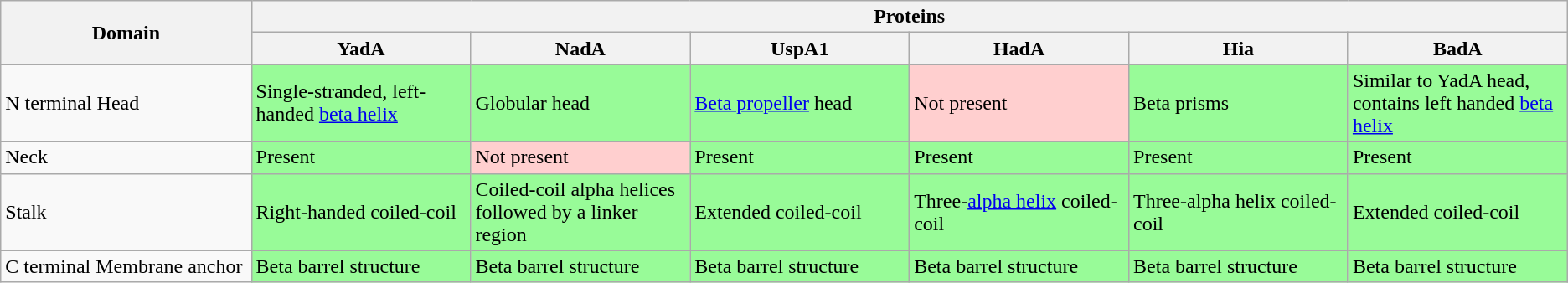<table class="wikitable" style="text-align: left;">
<tr>
<th rowspan=2 scope=col>Domain</th>
<th colspan=6 scope=col>Proteins</th>
</tr>
<tr>
<th scope=col style="width: 14%">YadA</th>
<th scope=col style="width: 14%">NadA</th>
<th scope=col style="width: 14%">UspA1</th>
<th scope=col style="width: 14%">HadA</th>
<th scope=col style="width: 14%">Hia</th>
<th scope=col style="width: 14%">BadA</th>
</tr>
<tr>
<td>N terminal Head</td>
<td style="background:#98fb98;">Single-stranded, left-handed <a href='#'>beta helix</a></td>
<td style="background:#98fb98;">Globular head</td>
<td style="background:#98fb98;"><a href='#'>Beta propeller</a> head</td>
<td style="background:#ffcfcf;">Not present</td>
<td style="background:#98fb98;">Beta prisms</td>
<td style="background:#98fb98;">Similar to YadA head, contains left handed <a href='#'>beta helix</a></td>
</tr>
<tr>
<td>Neck</td>
<td style="background:#98fb98;">Present</td>
<td style="background:#ffcfcf;">Not present</td>
<td style="background:#98fb98;">Present</td>
<td style="background:#98fb98;">Present</td>
<td style="background:#98fb98;">Present</td>
<td style="background:#98fb98;">Present</td>
</tr>
<tr>
<td>Stalk</td>
<td style="background:#98fb98;">Right-handed coiled-coil</td>
<td style="background:#98fb98;">Coiled-coil alpha helices followed by a linker region</td>
<td style="background:#98fb98;">Extended coiled-coil</td>
<td style="background:#98fb98;">Three-<a href='#'>alpha helix</a> coiled-coil</td>
<td style="background:#98fb98;">Three-alpha helix coiled-coil</td>
<td style="background:#98fb98;">Extended coiled-coil</td>
</tr>
<tr>
<td>C terminal Membrane anchor</td>
<td style="background:#98fb98;">Beta barrel structure</td>
<td style="background:#98fb98;">Beta barrel structure</td>
<td style="background:#98fb98;">Beta barrel structure</td>
<td style="background:#98fb98;">Beta barrel structure</td>
<td style="background:#98fb98;">Beta barrel structure</td>
<td style="background:#98fb98;">Beta barrel structure</td>
</tr>
</table>
